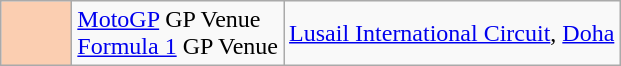<table class="wikitable">
<tr>
<td width=40px align=center style="background-color:#FBCEB1"></td>
<td><a href='#'>MotoGP</a> GP Venue<br><a href='#'>Formula 1</a> GP Venue</td>
<td><a href='#'>Lusail International Circuit</a>, <a href='#'>Doha</a></td>
</tr>
</table>
